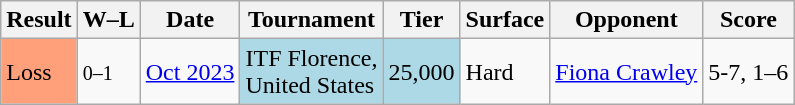<table class="sortable wikitable">
<tr>
<th>Result</th>
<th class="unsortable">W–L</th>
<th>Date</th>
<th>Tournament</th>
<th>Tier</th>
<th>Surface</th>
<th>Opponent</th>
<th class="unsortable">Score</th>
</tr>
<tr>
<td style="background:#ffa07a">Loss</td>
<td><small>0–1</small></td>
<td><a href='#'>Oct 2023</a></td>
<td style="background:lightblue;">ITF Florence, <br>United States</td>
<td style="background:lightblue;">25,000</td>
<td>Hard</td>
<td> <a href='#'>Fiona Crawley</a></td>
<td>5-7, 1–6</td>
</tr>
</table>
